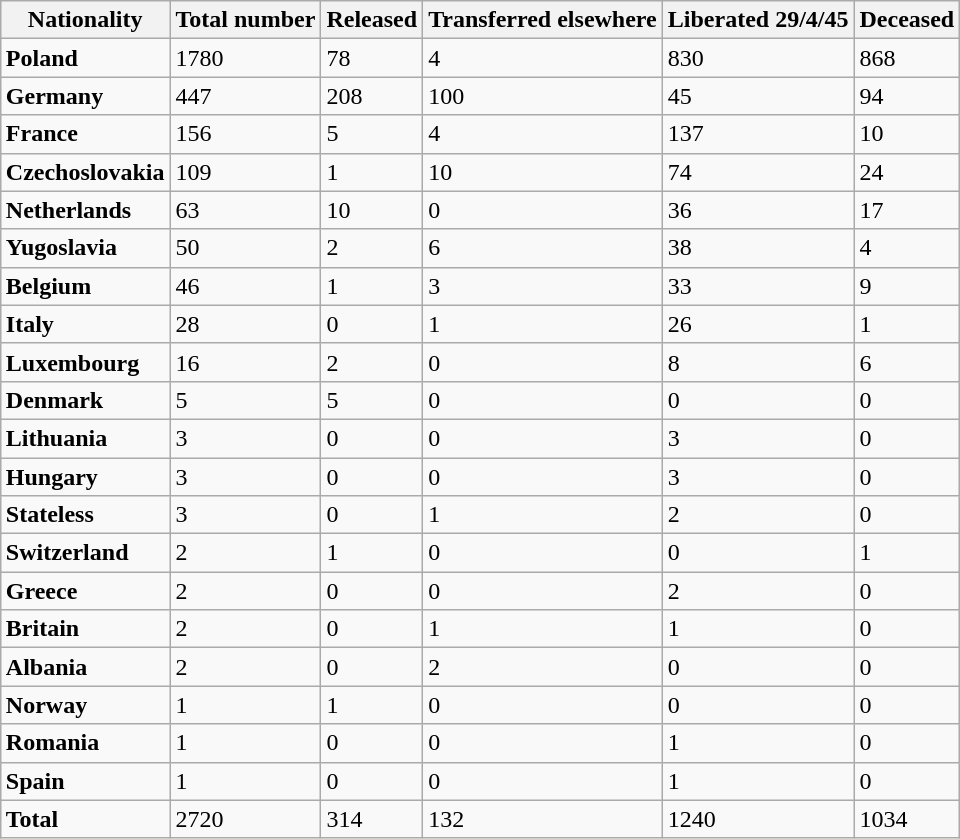<table class="wikitable sortable"  style="margin:1em auto;" align="center">
<tr>
<th>Nationality</th>
<th>Total number</th>
<th>Released</th>
<th>Transferred elsewhere</th>
<th>Liberated 29/4/45</th>
<th>Deceased</th>
</tr>
<tr>
<td><strong> Poland</strong></td>
<td>1780</td>
<td>78</td>
<td>4</td>
<td>830</td>
<td>868</td>
</tr>
<tr>
<td><strong> Germany</strong></td>
<td>447</td>
<td>208</td>
<td>100</td>
<td>45</td>
<td>94</td>
</tr>
<tr>
<td><strong> France</strong></td>
<td>156</td>
<td>5</td>
<td>4</td>
<td>137</td>
<td>10</td>
</tr>
<tr>
<td><strong> Czechoslovakia</strong></td>
<td>109</td>
<td>1</td>
<td>10</td>
<td>74</td>
<td>24</td>
</tr>
<tr>
<td><strong> Netherlands</strong></td>
<td>63</td>
<td>10</td>
<td>0</td>
<td>36</td>
<td>17</td>
</tr>
<tr>
<td><strong> Yugoslavia</strong></td>
<td>50</td>
<td>2</td>
<td>6</td>
<td>38</td>
<td>4</td>
</tr>
<tr>
<td><strong> Belgium</strong></td>
<td>46</td>
<td>1</td>
<td>3</td>
<td>33</td>
<td>9</td>
</tr>
<tr>
<td><strong> Italy</strong></td>
<td>28</td>
<td>0</td>
<td>1</td>
<td>26</td>
<td>1</td>
</tr>
<tr>
<td><strong>Luxembourg</strong></td>
<td>16</td>
<td>2</td>
<td>0</td>
<td>8</td>
<td>6</td>
</tr>
<tr>
<td><strong>Denmark</strong></td>
<td>5</td>
<td>5</td>
<td>0</td>
<td>0</td>
<td>0</td>
</tr>
<tr>
<td><strong>Lithuania</strong></td>
<td>3</td>
<td>0</td>
<td>0</td>
<td>3</td>
<td>0</td>
</tr>
<tr>
<td><strong>Hungary</strong></td>
<td>3</td>
<td>0</td>
<td>0</td>
<td>3</td>
<td>0</td>
</tr>
<tr>
<td><strong>Stateless</strong></td>
<td>3</td>
<td>0</td>
<td>1</td>
<td>2</td>
<td>0</td>
</tr>
<tr>
<td><strong>Switzerland</strong></td>
<td>2</td>
<td>1</td>
<td>0</td>
<td>0</td>
<td>1</td>
</tr>
<tr>
<td><strong>Greece</strong></td>
<td>2</td>
<td>0</td>
<td>0</td>
<td>2</td>
<td>0</td>
</tr>
<tr>
<td><strong>Britain</strong></td>
<td>2</td>
<td>0</td>
<td>1</td>
<td>1</td>
<td>0</td>
</tr>
<tr>
<td><strong>Albania</strong></td>
<td>2</td>
<td>0</td>
<td>2</td>
<td>0</td>
<td>0</td>
</tr>
<tr>
<td><strong>Norway</strong></td>
<td>1</td>
<td>1</td>
<td>0</td>
<td>0</td>
<td>0</td>
</tr>
<tr>
<td><strong>Romania</strong></td>
<td>1</td>
<td>0</td>
<td>0</td>
<td>1</td>
<td>0</td>
</tr>
<tr>
<td><strong>Spain</strong></td>
<td>1</td>
<td>0</td>
<td>0</td>
<td>1</td>
<td>0</td>
</tr>
<tr>
<td><strong> Total</strong></td>
<td>2720</td>
<td>314</td>
<td>132</td>
<td>1240</td>
<td>1034</td>
</tr>
</table>
